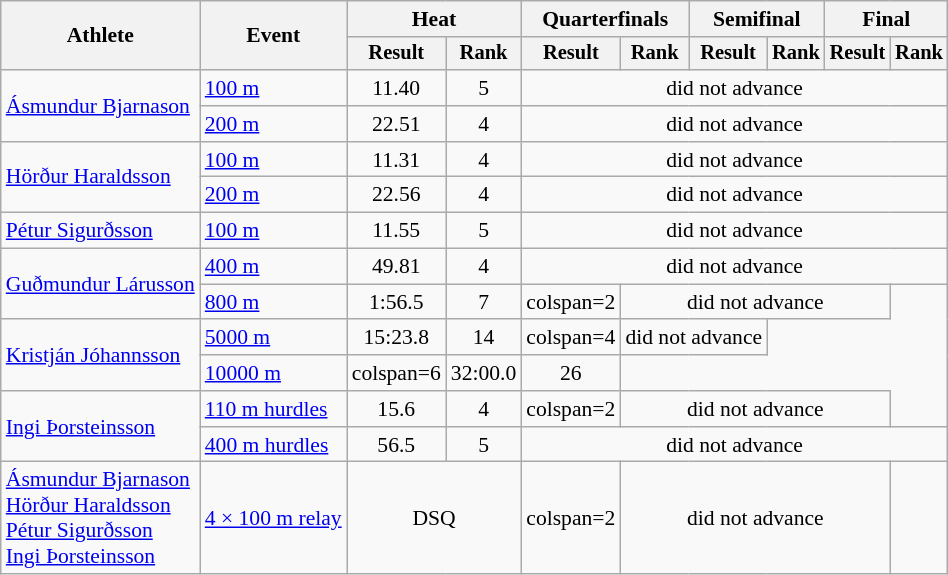<table class="wikitable" style="font-size:90%">
<tr>
<th rowspan="2">Athlete</th>
<th rowspan="2">Event</th>
<th colspan="2">Heat</th>
<th colspan="2">Quarterfinals</th>
<th colspan="2">Semifinal</th>
<th colspan="2">Final</th>
</tr>
<tr style="font-size:95%">
<th>Result</th>
<th>Rank</th>
<th>Result</th>
<th>Rank</th>
<th>Result</th>
<th>Rank</th>
<th>Result</th>
<th>Rank</th>
</tr>
<tr align=center>
<td align=left rowspan=2><a href='#'>Ásmundur Bjarnason</a></td>
<td align=left><a href='#'>100 m</a></td>
<td>11.40</td>
<td>5</td>
<td colspan=6>did not advance</td>
</tr>
<tr align=center>
<td align=left><a href='#'>200 m</a></td>
<td>22.51</td>
<td>4</td>
<td colspan=6>did not advance</td>
</tr>
<tr align=center>
<td align=left rowspan=2><a href='#'>Hörður Haraldsson</a></td>
<td align=left><a href='#'>100 m</a></td>
<td>11.31</td>
<td>4</td>
<td colspan=6>did not advance</td>
</tr>
<tr align=center>
<td align=left><a href='#'>200 m</a></td>
<td>22.56</td>
<td>4</td>
<td colspan=6>did not advance</td>
</tr>
<tr align=center>
<td align=left><a href='#'>Pétur Sigurðsson</a></td>
<td align=left><a href='#'>100 m</a></td>
<td>11.55</td>
<td>5</td>
<td colspan=6>did not advance</td>
</tr>
<tr align=center>
<td align=left rowspan=2><a href='#'>Guðmundur Lárusson</a></td>
<td align=left><a href='#'>400 m</a></td>
<td>49.81</td>
<td>4</td>
<td colspan=6>did not advance</td>
</tr>
<tr align=center>
<td align=left><a href='#'>800 m</a></td>
<td>1:56.5</td>
<td>7</td>
<td>colspan=2 </td>
<td colspan=4>did not advance</td>
</tr>
<tr align=center>
<td align=left rowspan=2><a href='#'>Kristján Jóhannsson</a></td>
<td align=left><a href='#'>5000 m</a></td>
<td>15:23.8</td>
<td>14</td>
<td>colspan=4 </td>
<td colspan=2>did not advance</td>
</tr>
<tr align=center>
<td align=left><a href='#'>10000 m</a></td>
<td>colspan=6 </td>
<td>32:00.0</td>
<td>26</td>
</tr>
<tr align=center>
<td align=left rowspan=2><a href='#'>Ingi Þorsteinsson</a></td>
<td align=left><a href='#'>110 m hurdles</a></td>
<td>15.6</td>
<td>4</td>
<td>colspan=2 </td>
<td colspan=4>did not advance</td>
</tr>
<tr align=center>
<td align=left><a href='#'>400 m hurdles</a></td>
<td>56.5</td>
<td>5</td>
<td colspan=6>did not advance</td>
</tr>
<tr align=center>
<td align=left><a href='#'>Ásmundur Bjarnason</a><br><a href='#'>Hörður Haraldsson</a><br><a href='#'>Pétur Sigurðsson</a><br><a href='#'>Ingi Þorsteinsson</a></td>
<td align=left><a href='#'>4 × 100 m relay</a></td>
<td colspan=2>DSQ</td>
<td>colspan=2 </td>
<td colspan=4>did not advance</td>
</tr>
</table>
